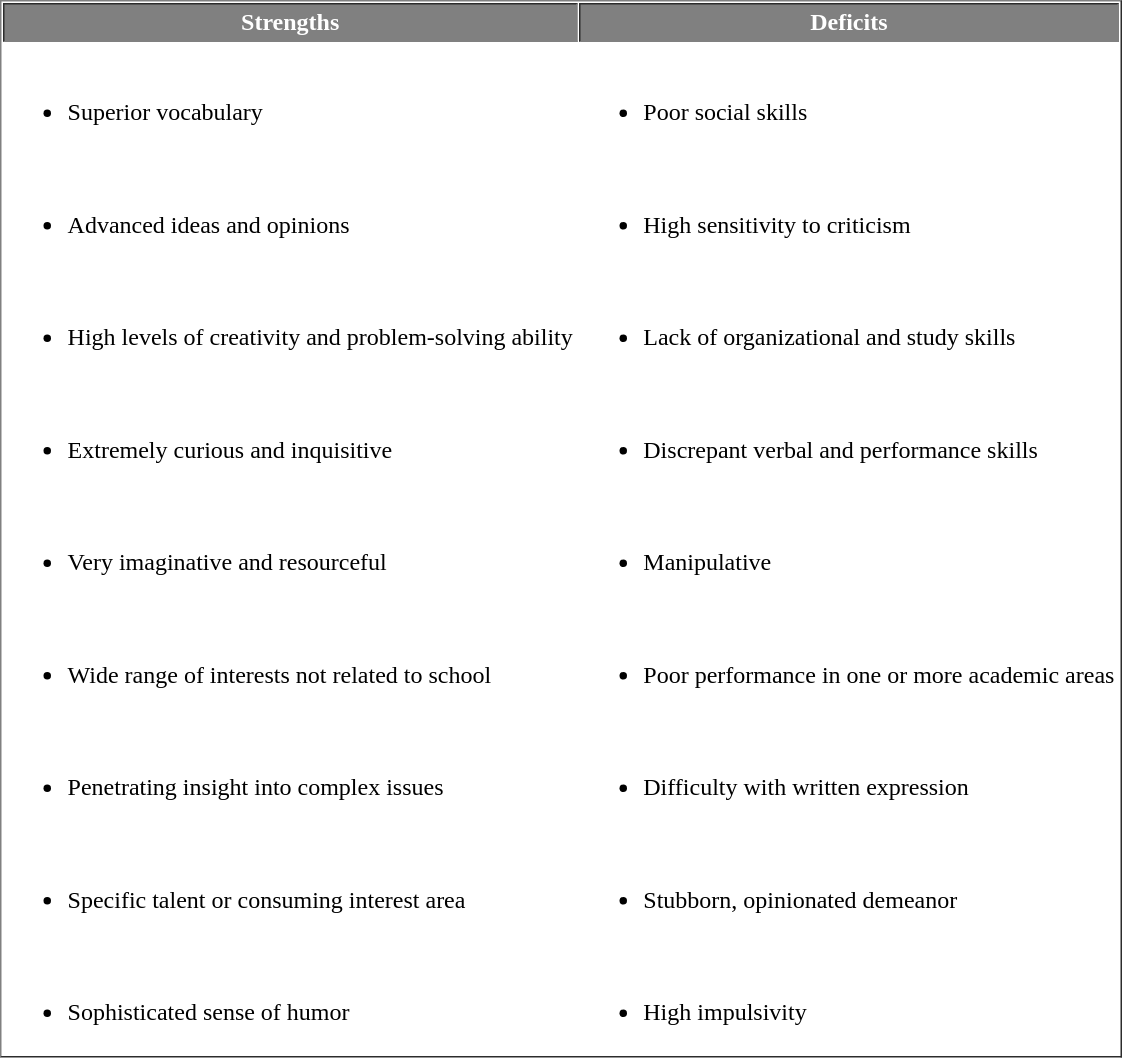<table border=1; align="center" cellpadding=3px cellspacing=1px>
<tr>
<th style="background:grey;color:white;"><strong>Strengths</strong></th>
<th style="background:grey;color:white;"><strong>Deficits</strong></th>
</tr>
<tr>
<td style="border:1px grey"><br><ul><li>Superior vocabulary</li></ul></td>
<td style="border:1px grey"><br><ul><li>Poor social skills</li></ul></td>
</tr>
<tr>
<td style="border:1px grey"><br><ul><li>Advanced ideas and opinions</li></ul></td>
<td style="border:1px grey"><br><ul><li>High sensitivity to criticism</li></ul></td>
</tr>
<tr>
<td style="border:1px grey"><br><ul><li>High levels of creativity and problem-solving ability</li></ul></td>
<td style="border:1px grey"><br><ul><li>Lack of organizational and study skills</li></ul></td>
</tr>
<tr>
<td style="border:1px grey"><br><ul><li>Extremely curious and inquisitive</li></ul></td>
<td style="border:1px grey"><br><ul><li>Discrepant verbal and performance skills</li></ul></td>
</tr>
<tr>
<td style="border:1px grey"><br><ul><li>Very imaginative and resourceful</li></ul></td>
<td style="border:1px grey"><br><ul><li>Manipulative</li></ul></td>
</tr>
<tr>
<td style="border:1px grey"><br><ul><li>Wide range of interests not related to school</li></ul></td>
<td style="border:1px grey"><br><ul><li>Poor performance in one or more academic areas</li></ul></td>
</tr>
<tr>
<td style="border:1px grey"><br><ul><li>Penetrating insight into complex issues</li></ul></td>
<td style="border:1px grey"><br><ul><li>Difficulty with written expression</li></ul></td>
</tr>
<tr>
<td style="border:1px grey"><br><ul><li>Specific talent or consuming interest area</li></ul></td>
<td style="border:1px grey"><br><ul><li>Stubborn, opinionated demeanor</li></ul></td>
</tr>
<tr>
<td style="border:1px grey"><br><ul><li>Sophisticated sense of humor</li></ul></td>
<td style="border:1px grey"><br><ul><li>High impulsivity</li></ul></td>
</tr>
</table>
